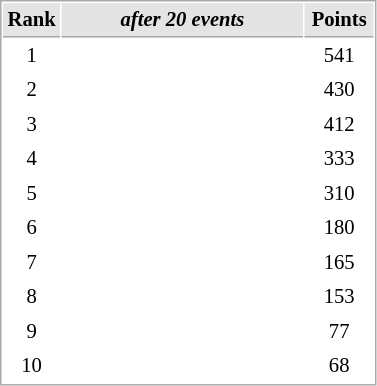<table cellspacing="1" cellpadding="3" style="border:1px solid #AAAAAA;font-size:86%">
<tr bgcolor="#E4E4E4">
<th style="border-bottom:1px solid #AAAAAA" width=10>Rank</th>
<th style="border-bottom:1px solid #AAAAAA" width=155><em>after 20 events</em></th>
<th style="border-bottom:1px solid #AAAAAA" width=40>Points</th>
</tr>
<tr>
<td align=center>1</td>
<td></td>
<td align=center>541</td>
</tr>
<tr>
<td align=center>2</td>
<td></td>
<td align=center>430</td>
</tr>
<tr>
<td align=center>3</td>
<td></td>
<td align=center>412</td>
</tr>
<tr>
<td align=center>4</td>
<td></td>
<td align=center>333</td>
</tr>
<tr>
<td align=center>5</td>
<td></td>
<td align=center>310</td>
</tr>
<tr>
<td align=center>6</td>
<td></td>
<td align=center>180</td>
</tr>
<tr>
<td align=center>7</td>
<td></td>
<td align=center>165</td>
</tr>
<tr>
<td align=center>8</td>
<td></td>
<td align=center>153</td>
</tr>
<tr>
<td align=center>9</td>
<td></td>
<td align=center>77</td>
</tr>
<tr>
<td align=center>10</td>
<td></td>
<td align=center>68</td>
</tr>
</table>
